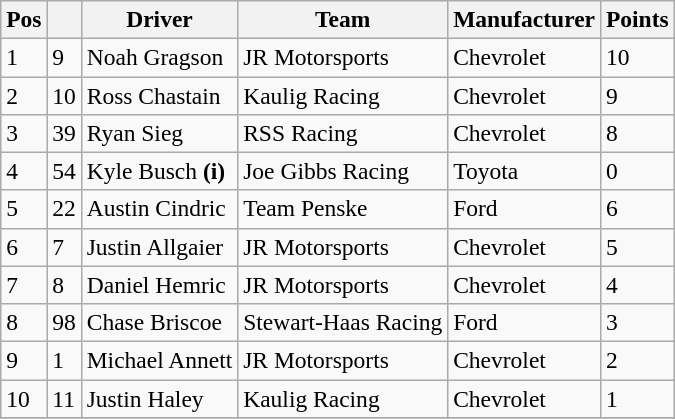<table class="wikitable" style="font-size:98%">
<tr>
<th>Pos</th>
<th></th>
<th>Driver</th>
<th>Team</th>
<th>Manufacturer</th>
<th>Points</th>
</tr>
<tr>
<td>1</td>
<td>9</td>
<td>Noah Gragson</td>
<td>JR Motorsports</td>
<td>Chevrolet</td>
<td>10</td>
</tr>
<tr>
<td>2</td>
<td>10</td>
<td>Ross Chastain</td>
<td>Kaulig Racing</td>
<td>Chevrolet</td>
<td>9</td>
</tr>
<tr>
<td>3</td>
<td>39</td>
<td>Ryan Sieg</td>
<td>RSS Racing</td>
<td>Chevrolet</td>
<td>8</td>
</tr>
<tr>
<td>4</td>
<td>54</td>
<td>Kyle Busch <strong>(i)</strong></td>
<td>Joe Gibbs Racing</td>
<td>Toyota</td>
<td>0</td>
</tr>
<tr>
<td>5</td>
<td>22</td>
<td>Austin Cindric</td>
<td>Team Penske</td>
<td>Ford</td>
<td>6</td>
</tr>
<tr>
<td>6</td>
<td>7</td>
<td>Justin Allgaier</td>
<td>JR Motorsports</td>
<td>Chevrolet</td>
<td>5</td>
</tr>
<tr>
<td>7</td>
<td>8</td>
<td>Daniel Hemric</td>
<td>JR Motorsports</td>
<td>Chevrolet</td>
<td>4</td>
</tr>
<tr>
<td>8</td>
<td>98</td>
<td>Chase Briscoe</td>
<td>Stewart-Haas Racing</td>
<td>Ford</td>
<td>3</td>
</tr>
<tr>
<td>9</td>
<td>1</td>
<td>Michael Annett</td>
<td>JR Motorsports</td>
<td>Chevrolet</td>
<td>2</td>
</tr>
<tr>
<td>10</td>
<td>11</td>
<td>Justin Haley</td>
<td>Kaulig Racing</td>
<td>Chevrolet</td>
<td>1</td>
</tr>
<tr>
</tr>
</table>
